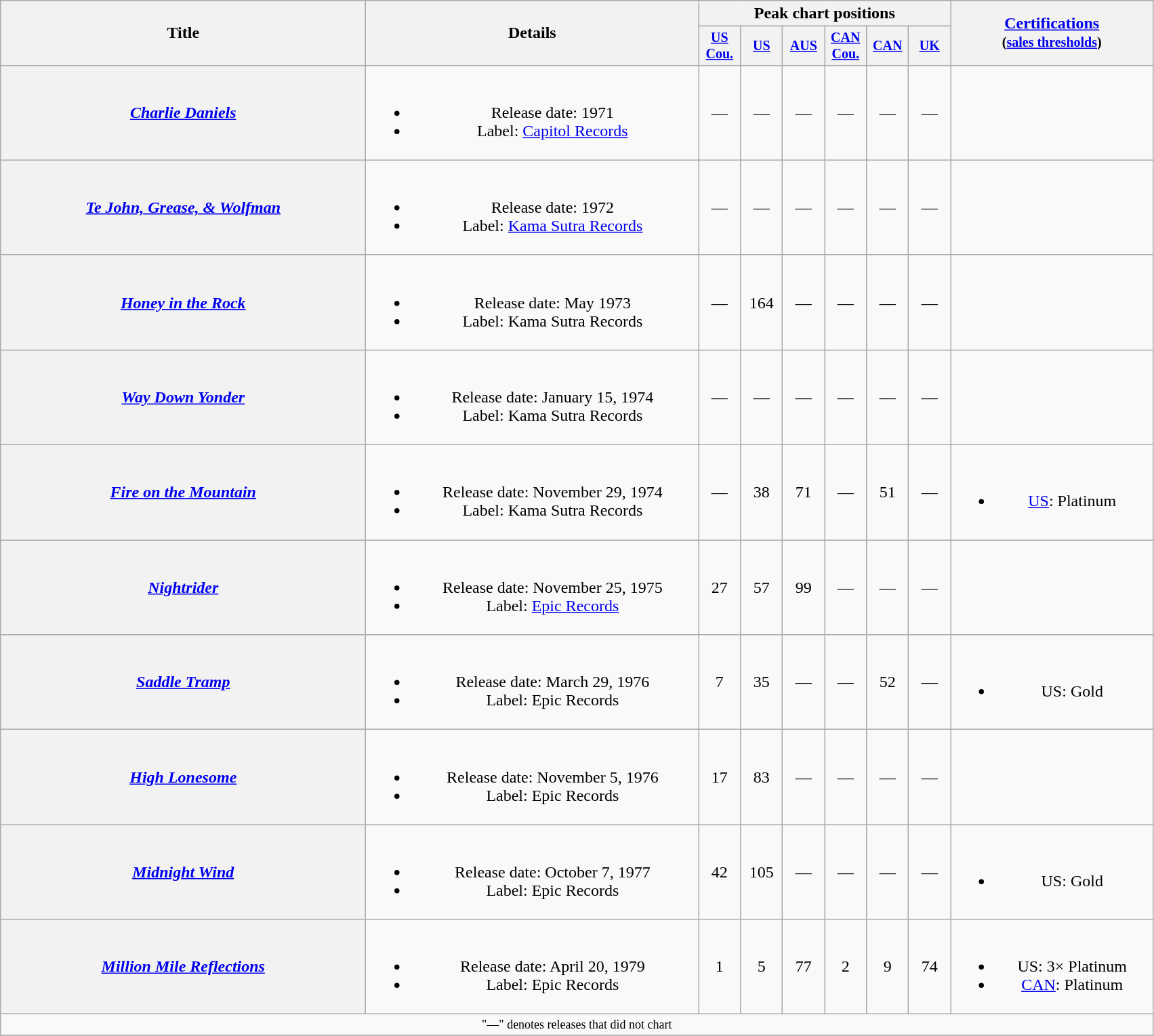<table class="wikitable plainrowheaders" style="text-align:center;">
<tr>
<th rowspan="2" style="width:22em;">Title</th>
<th rowspan="2" style="width:20em;">Details</th>
<th colspan="6">Peak chart positions</th>
<th rowspan="2" style="width:12em;"><a href='#'>Certifications</a><br><small>(<a href='#'>sales thresholds</a>)</small></th>
</tr>
<tr style="font-size:smaller;">
<th width="35"><a href='#'>US Cou.</a><br></th>
<th width="35"><a href='#'>US</a><br></th>
<th width="35"><a href='#'>AUS</a><br></th>
<th width="35"><a href='#'>CAN Cou.</a><br></th>
<th width="35"><a href='#'>CAN</a><br></th>
<th width="35"><a href='#'>UK</a><br></th>
</tr>
<tr>
<th scope="row"><em><a href='#'>Charlie Daniels</a></em></th>
<td><br><ul><li>Release date: 1971</li><li>Label: <a href='#'>Capitol Records</a></li></ul></td>
<td>—</td>
<td>—</td>
<td>—</td>
<td>—</td>
<td>—</td>
<td>—</td>
<td></td>
</tr>
<tr>
<th scope="row"><em><a href='#'>Te John, Grease, & Wolfman</a></em></th>
<td><br><ul><li>Release date: 1972</li><li>Label: <a href='#'>Kama Sutra Records</a></li></ul></td>
<td>—</td>
<td>—</td>
<td>—</td>
<td>—</td>
<td>—</td>
<td>—</td>
<td></td>
</tr>
<tr>
<th scope="row"><em><a href='#'>Honey in the Rock</a></em></th>
<td><br><ul><li>Release date: May 1973</li><li>Label: Kama Sutra Records</li></ul></td>
<td>—</td>
<td>164</td>
<td>—</td>
<td>—</td>
<td>—</td>
<td>—</td>
<td></td>
</tr>
<tr>
<th scope="row"><em><a href='#'>Way Down Yonder</a></em></th>
<td><br><ul><li>Release date: January 15, 1974</li><li>Label: Kama Sutra Records</li></ul></td>
<td>—</td>
<td>—</td>
<td>—</td>
<td>—</td>
<td>—</td>
<td>—</td>
<td></td>
</tr>
<tr>
<th scope="row"><em><a href='#'>Fire on the Mountain</a></em></th>
<td><br><ul><li>Release date: November 29, 1974</li><li>Label: Kama Sutra Records</li></ul></td>
<td>—</td>
<td>38</td>
<td>71</td>
<td>—</td>
<td>51</td>
<td>—</td>
<td><br><ul><li><a href='#'>US</a>: Platinum</li></ul></td>
</tr>
<tr>
<th scope="row"><em><a href='#'>Nightrider</a></em></th>
<td><br><ul><li>Release date: November 25, 1975</li><li>Label: <a href='#'>Epic Records</a></li></ul></td>
<td>27</td>
<td>57</td>
<td>99</td>
<td>—</td>
<td>—</td>
<td>—</td>
<td></td>
</tr>
<tr>
<th scope="row"><em><a href='#'>Saddle Tramp</a></em></th>
<td><br><ul><li>Release date: March 29, 1976</li><li>Label: Epic Records</li></ul></td>
<td>7</td>
<td>35</td>
<td>—</td>
<td>—</td>
<td>52</td>
<td>—</td>
<td><br><ul><li>US: Gold</li></ul></td>
</tr>
<tr>
<th scope="row"><em><a href='#'>High Lonesome</a></em></th>
<td><br><ul><li>Release date: November 5, 1976</li><li>Label: Epic Records</li></ul></td>
<td>17</td>
<td>83</td>
<td>—</td>
<td>—</td>
<td>—</td>
<td>—</td>
<td></td>
</tr>
<tr>
<th scope="row"><em><a href='#'>Midnight Wind</a></em></th>
<td><br><ul><li>Release date: October 7, 1977</li><li>Label: Epic Records</li></ul></td>
<td>42</td>
<td>105</td>
<td>—</td>
<td>—</td>
<td>—</td>
<td>—</td>
<td><br><ul><li>US: Gold</li></ul></td>
</tr>
<tr>
<th scope="row"><em><a href='#'>Million Mile Reflections</a></em></th>
<td><br><ul><li>Release date: April 20, 1979</li><li>Label: Epic Records</li></ul></td>
<td>1</td>
<td>5</td>
<td>77</td>
<td>2</td>
<td>9</td>
<td>74</td>
<td><br><ul><li>US: 3× Platinum</li><li><a href='#'>CAN</a>: Platinum</li></ul></td>
</tr>
<tr>
<td colspan="9" style="font-size:9pt">"—" denotes releases that did not chart</td>
</tr>
<tr>
</tr>
</table>
